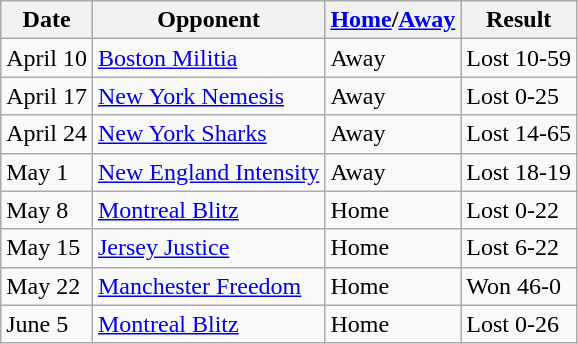<table class="wikitable">
<tr>
<th>Date</th>
<th>Opponent</th>
<th><a href='#'>Home</a>/<a href='#'>Away</a></th>
<th>Result</th>
</tr>
<tr>
<td>April 10</td>
<td><a href='#'>Boston Militia</a></td>
<td>Away</td>
<td>Lost 10-59</td>
</tr>
<tr>
<td>April 17</td>
<td><a href='#'>New York Nemesis</a></td>
<td>Away</td>
<td>Lost 0-25</td>
</tr>
<tr>
<td>April 24</td>
<td><a href='#'>New York Sharks</a></td>
<td>Away</td>
<td>Lost 14-65</td>
</tr>
<tr>
<td>May 1</td>
<td><a href='#'>New England Intensity</a></td>
<td>Away</td>
<td>Lost 18-19</td>
</tr>
<tr>
<td>May 8</td>
<td><a href='#'>Montreal Blitz</a></td>
<td>Home</td>
<td>Lost 0-22</td>
</tr>
<tr>
<td>May 15</td>
<td><a href='#'>Jersey Justice</a></td>
<td>Home</td>
<td>Lost 6-22</td>
</tr>
<tr>
<td>May 22</td>
<td><a href='#'>Manchester Freedom</a></td>
<td>Home</td>
<td>Won 46-0</td>
</tr>
<tr>
<td>June 5</td>
<td><a href='#'>Montreal Blitz</a></td>
<td>Home</td>
<td>Lost 0-26</td>
</tr>
</table>
